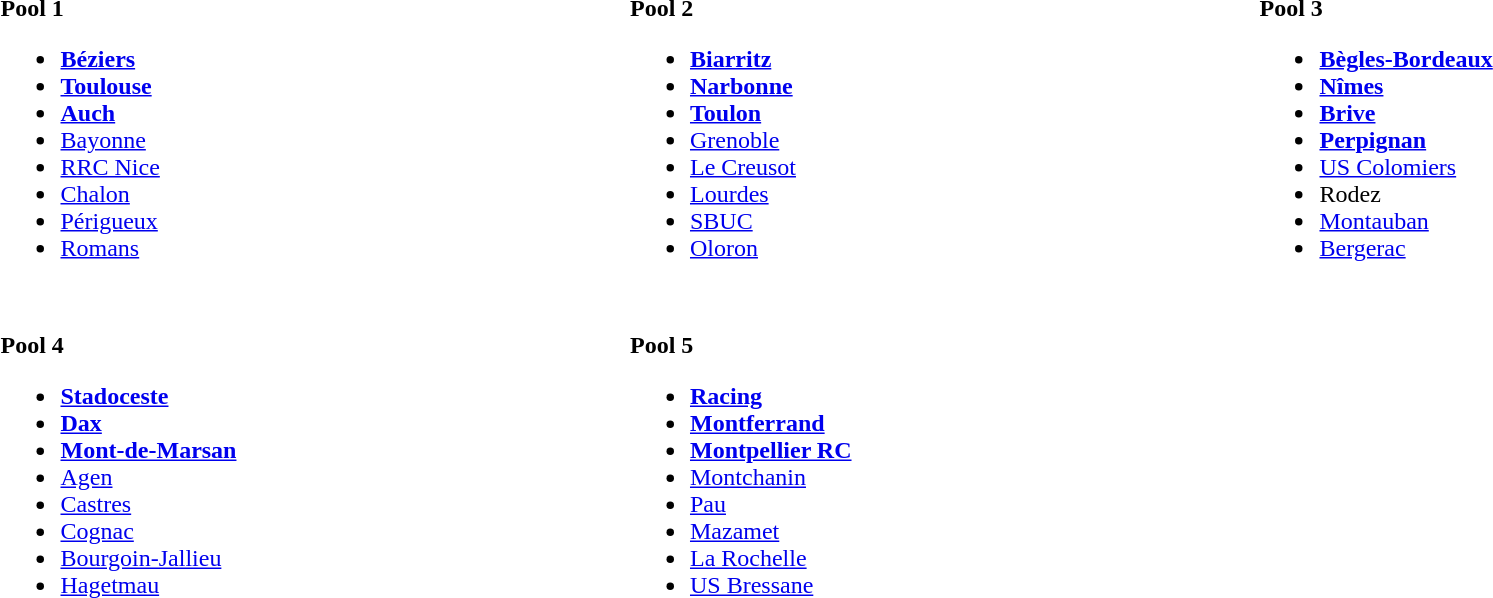<table width="100%" align="center" border="0" cellpadding="4" cellspacing="5">
<tr valign="top" align="left">
<td width="33%"><br><strong> Pool 1 </strong><ul><li><strong><a href='#'>Béziers</a></strong></li><li><strong><a href='#'>Toulouse</a></strong></li><li><strong><a href='#'>Auch</a></strong></li><li><a href='#'>Bayonne</a></li><li><a href='#'>RRC Nice</a></li><li><a href='#'>Chalon</a></li><li><a href='#'>Périgueux</a></li><li><a href='#'>Romans</a></li></ul></td>
<td width="33%"><br><strong> Pool 2 </strong><ul><li><strong><a href='#'>Biarritz</a> </strong></li><li><strong><a href='#'>Narbonne</a></strong></li><li><strong><a href='#'>Toulon</a></strong></li><li><a href='#'>Grenoble</a></li><li><a href='#'>Le Creusot</a></li><li><a href='#'>Lourdes</a></li><li><a href='#'>SBUC</a></li><li><a href='#'>Oloron</a></li></ul></td>
<td width="33%"><br><strong> Pool 3 </strong><ul><li><strong><a href='#'>Bègles-Bordeaux</a></strong></li><li><strong><a href='#'>Nîmes</a></strong></li><li><strong><a href='#'>Brive</a></strong></li><li><strong><a href='#'>Perpignan</a></strong></li><li><a href='#'>US Colomiers</a></li><li>Rodez</li><li><a href='#'>Montauban</a></li><li><a href='#'>Bergerac</a></li></ul></td>
</tr>
<tr valign="top" align="left">
<td width="33%"><br><strong> Pool 4 </strong><ul><li><strong><a href='#'>Stadoceste</a></strong></li><li><strong><a href='#'>Dax</a></strong></li><li><strong><a href='#'>Mont-de-Marsan</a></strong></li><li><a href='#'>Agen</a></li><li><a href='#'>Castres</a></li><li><a href='#'>Cognac</a></li><li><a href='#'>Bourgoin-Jallieu</a></li><li><a href='#'>Hagetmau</a></li></ul></td>
<td width="33%"><br><strong> Pool 5 </strong><ul><li><strong><a href='#'>Racing</a></strong></li><li><strong><a href='#'>Montferrand</a></strong></li><li><strong><a href='#'>Montpellier RC</a></strong></li><li><a href='#'>Montchanin</a></li><li><a href='#'>Pau</a></li><li><a href='#'>Mazamet</a></li><li><a href='#'>La Rochelle</a></li><li><a href='#'>US Bressane</a></li></ul></td>
<td width="33%"></td>
</tr>
</table>
